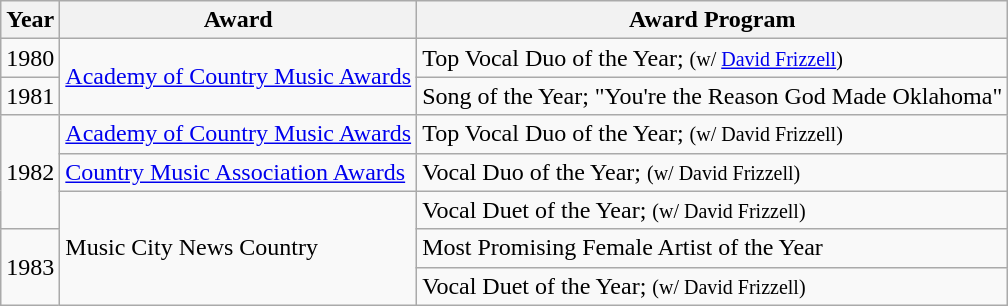<table class="wikitable">
<tr>
<th>Year</th>
<th>Award</th>
<th>Award Program</th>
</tr>
<tr>
<td>1980</td>
<td rowspan="2"><a href='#'>Academy of Country Music Awards</a></td>
<td>Top Vocal Duo of the Year; <small> (w/ <a href='#'>David Frizzell</a>) </small></td>
</tr>
<tr>
<td>1981</td>
<td>Song of the Year; "You're the Reason God Made Oklahoma"</td>
</tr>
<tr>
<td rowspan="3">1982</td>
<td><a href='#'>Academy of Country Music Awards</a></td>
<td>Top Vocal Duo of the Year; <small> (w/ David Frizzell) </small></td>
</tr>
<tr>
<td><a href='#'>Country Music Association Awards</a></td>
<td>Vocal Duo of the Year; <small> (w/ David Frizzell) </small></td>
</tr>
<tr>
<td rowspan="3">Music City News Country</td>
<td>Vocal Duet of the Year; <small> (w/ David Frizzell) </small></td>
</tr>
<tr>
<td rowspan="2">1983</td>
<td>Most Promising Female Artist of the Year</td>
</tr>
<tr>
<td>Vocal Duet of the Year; <small> (w/ David Frizzell) </small></td>
</tr>
</table>
